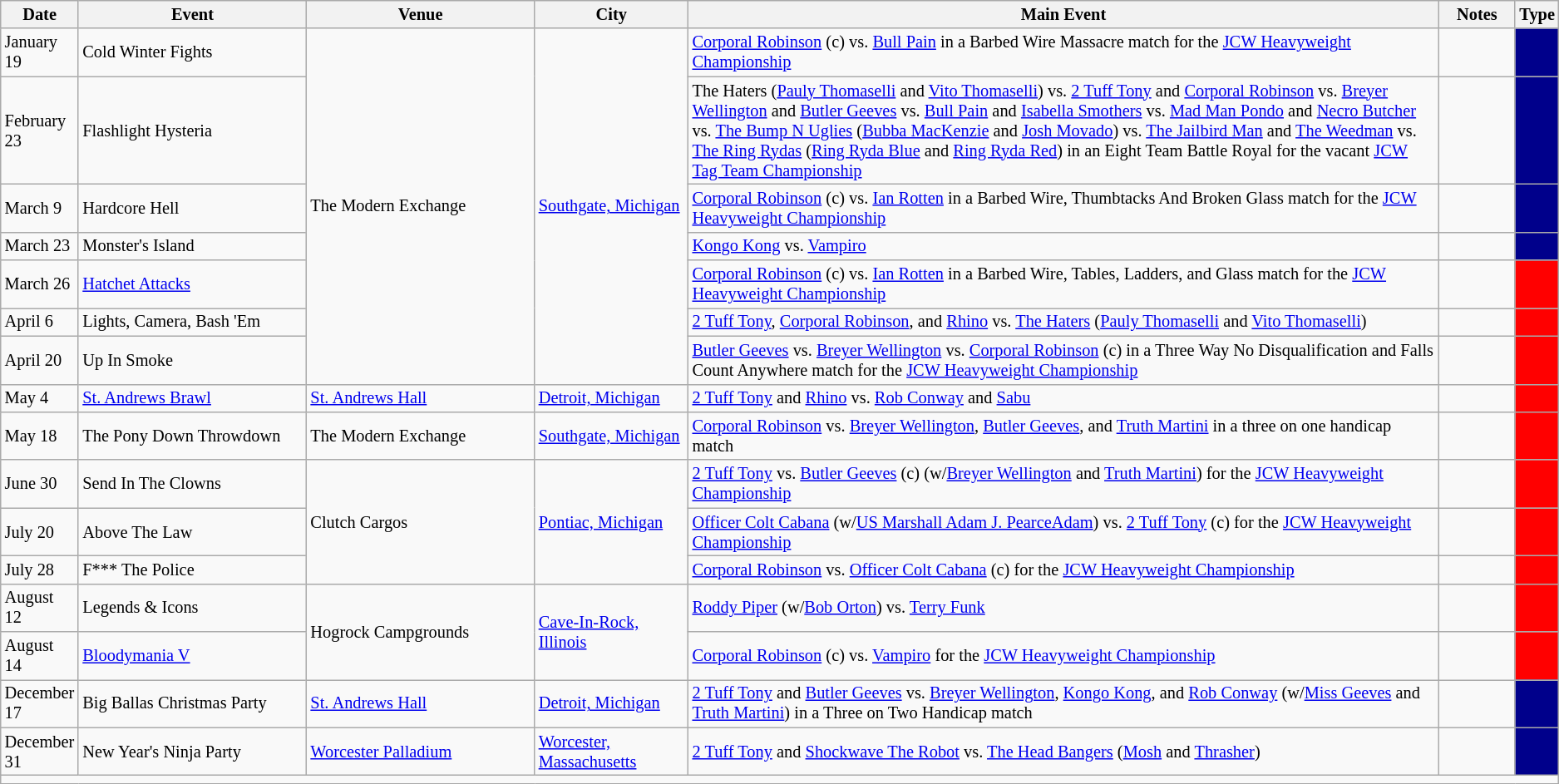<table class="sortable wikitable succession-box" style="font-size:85%;">
<tr>
<th scope="col" style="width:5%;">Date</th>
<th scope="col" style="width:15%;">Event</th>
<th scope="col" style="width:15%;">Venue</th>
<th scope="col" style="width:10%;">City</th>
<th scope="col" style="width:50%;">Main Event</th>
<th scope="col" style="width:10%;">Notes</th>
<th scope="col" style="width:1%;">Type</th>
</tr>
<tr>
<td>January 19</td>
<td>Cold Winter Fights</td>
<td rowspan=7>The Modern Exchange</td>
<td rowspan=7><a href='#'>Southgate, Michigan</a></td>
<td><a href='#'>Corporal Robinson</a> (c) vs. <a href='#'>Bull Pain</a> in a Barbed Wire Massacre match for the <a href='#'>JCW Heavyweight Championship</a></td>
<td></td>
<td style="background: darkblue"></td>
</tr>
<tr>
<td>February 23</td>
<td>Flashlight Hysteria</td>
<td>The Haters (<a href='#'>Pauly Thomaselli</a> and <a href='#'>Vito Thomaselli</a>) vs. <a href='#'>2 Tuff Tony</a> and <a href='#'>Corporal Robinson</a> vs. <a href='#'>Breyer Wellington</a> and <a href='#'>Butler Geeves</a> vs. <a href='#'>Bull Pain</a> and <a href='#'>Isabella Smothers</a> vs. <a href='#'>Mad Man Pondo</a> and <a href='#'>Necro Butcher</a> vs. <a href='#'>The Bump N Uglies</a> (<a href='#'>Bubba MacKenzie</a> and <a href='#'>Josh Movado</a>) vs. <a href='#'>The Jailbird Man</a> and <a href='#'>The Weedman</a> vs. <a href='#'>The Ring Rydas</a> (<a href='#'>Ring Ryda Blue</a> and <a href='#'>Ring Ryda Red</a>) in an Eight Team Battle Royal for the vacant <a href='#'>JCW Tag Team Championship</a></td>
<td></td>
<td style="background: darkblue"></td>
</tr>
<tr>
<td>March 9</td>
<td>Hardcore Hell</td>
<td><a href='#'>Corporal Robinson</a> (c) vs. <a href='#'>Ian Rotten</a> in a Barbed Wire, Thumbtacks And Broken Glass match for the <a href='#'>JCW Heavyweight Championship</a></td>
<td></td>
<td style="background: darkblue"></td>
</tr>
<tr>
<td>March 23</td>
<td>Monster's Island</td>
<td><a href='#'>Kongo Kong</a> vs. <a href='#'>Vampiro</a></td>
<td></td>
<td style="background: darkblue"></td>
</tr>
<tr>
<td>March 26</td>
<td><a href='#'>Hatchet Attacks</a></td>
<td><a href='#'>Corporal Robinson</a> (c) vs. <a href='#'>Ian Rotten</a> in a Barbed Wire, Tables, Ladders, and Glass match for the <a href='#'>JCW Heavyweight Championship</a></td>
<td></td>
<td style="background: red"></td>
</tr>
<tr>
<td>April 6</td>
<td>Lights, Camera, Bash 'Em</td>
<td><a href='#'>2 Tuff Tony</a>, <a href='#'>Corporal Robinson</a>, and <a href='#'>Rhino</a> vs. <a href='#'>The Haters</a> (<a href='#'>Pauly Thomaselli</a> and <a href='#'>Vito Thomaselli</a>)</td>
<td></td>
<td style="background: red"></td>
</tr>
<tr>
<td>April 20</td>
<td>Up In Smoke</td>
<td><a href='#'>Butler Geeves</a> vs. <a href='#'>Breyer Wellington</a> vs. <a href='#'>Corporal Robinson</a> (c) in a Three Way No Disqualification and Falls Count Anywhere match for the <a href='#'>JCW Heavyweight Championship</a></td>
<td></td>
<td style="background: red"></td>
</tr>
<tr>
<td>May 4</td>
<td><a href='#'>St. Andrews Brawl</a></td>
<td><a href='#'>St. Andrews Hall</a></td>
<td><a href='#'>Detroit, Michigan</a></td>
<td><a href='#'>2 Tuff Tony</a> and <a href='#'>Rhino</a> vs. <a href='#'>Rob Conway</a> and <a href='#'>Sabu</a></td>
<td></td>
<td style="background: red"></td>
</tr>
<tr>
<td>May 18</td>
<td>The Pony Down Throwdown</td>
<td>The Modern Exchange</td>
<td><a href='#'>Southgate, Michigan</a></td>
<td><a href='#'>Corporal Robinson</a> vs.  <a href='#'>Breyer Wellington</a>, <a href='#'>Butler Geeves</a>, and <a href='#'>Truth Martini</a> in a three on one handicap match</td>
<td></td>
<td style="background: red"></td>
</tr>
<tr>
<td>June 30</td>
<td>Send In The Clowns</td>
<td rowspan=3>Clutch Cargos</td>
<td rowspan=3><a href='#'>Pontiac, Michigan</a></td>
<td><a href='#'>2 Tuff Tony</a> vs. <a href='#'>Butler Geeves</a> (c) (w/<a href='#'>Breyer Wellington</a> and <a href='#'>Truth Martini</a>) for the <a href='#'>JCW Heavyweight Championship</a></td>
<td></td>
<td style="background: red"></td>
</tr>
<tr>
<td>July 20</td>
<td>Above The Law</td>
<td><a href='#'>Officer Colt Cabana</a> (w/<a href='#'>US Marshall Adam J. PearceAdam</a>) vs. <a href='#'>2 Tuff Tony</a> (c) for the <a href='#'>JCW Heavyweight Championship</a></td>
<td></td>
<td style="background: red"></td>
</tr>
<tr>
<td>July 28</td>
<td>F*** The Police</td>
<td><a href='#'>Corporal Robinson</a> vs. <a href='#'>Officer Colt Cabana</a> (c) for the <a href='#'>JCW Heavyweight Championship</a></td>
<td></td>
<td style="background: red"></td>
</tr>
<tr>
<td>August 12</td>
<td>Legends & Icons</td>
<td rowspan=2>Hogrock Campgrounds</td>
<td rowspan=2><a href='#'>Cave-In-Rock, Illinois</a></td>
<td><a href='#'>Roddy Piper</a> (w/<a href='#'>Bob Orton</a>) vs. <a href='#'>Terry Funk</a></td>
<td></td>
<td style="background: red"></td>
</tr>
<tr>
<td>August 14</td>
<td><a href='#'>Bloodymania V</a></td>
<td><a href='#'>Corporal Robinson</a> (c) vs. <a href='#'>Vampiro</a> for the <a href='#'>JCW Heavyweight Championship</a></td>
<td></td>
<td style="background: red"></td>
</tr>
<tr>
<td>December 17</td>
<td>Big Ballas Christmas Party</td>
<td><a href='#'>St. Andrews Hall</a></td>
<td><a href='#'>Detroit, Michigan</a></td>
<td><a href='#'>2 Tuff Tony</a> and <a href='#'>Butler Geeves</a> vs. <a href='#'>Breyer Wellington</a>, <a href='#'>Kongo Kong</a>, and <a href='#'>Rob Conway</a> (w/<a href='#'>Miss Geeves</a> and <a href='#'>Truth Martini</a>) in a Three on Two Handicap match</td>
<td></td>
<td style="background: darkblue"></td>
</tr>
<tr>
<td>December 31</td>
<td>New Year's Ninja Party</td>
<td><a href='#'>Worcester Palladium</a></td>
<td><a href='#'>Worcester, Massachusetts</a></td>
<td><a href='#'>2 Tuff Tony</a> and <a href='#'>Shockwave The Robot</a> vs. <a href='#'>The Head Bangers</a> (<a href='#'>Mosh</a> and <a href='#'>Thrasher</a>)</td>
<td></td>
<td style="background: darkblue"></td>
</tr>
<tr>
<td colspan="7"></td>
</tr>
</table>
